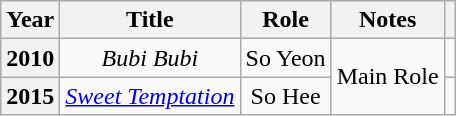<table class="wikitable plainrowheaders" style="text-align:center">
<tr>
<th scope="col">Year</th>
<th scope="col">Title</th>
<th scope="col">Role</th>
<th scope="col">Notes</th>
<th scope="col" class="unsortable"></th>
</tr>
<tr>
<th scope="row">2010</th>
<td><em>Bubi Bubi</em></td>
<td>So Yeon</td>
<td rowspan="2">Main Role</td>
<td></td>
</tr>
<tr>
<th scope="row">2015</th>
<td><em><a href='#'>Sweet Temptation</a></em></td>
<td>So Hee</td>
<td></td>
</tr>
</table>
